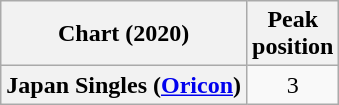<table class="wikitable sortable plainrowheaders" style="text-align:center;">
<tr>
<th scope="col">Chart (2020)</th>
<th scope="col">Peak<br>position</th>
</tr>
<tr>
<th scope="row">Japan Singles (<a href='#'>Oricon</a>)</th>
<td>3</td>
</tr>
</table>
